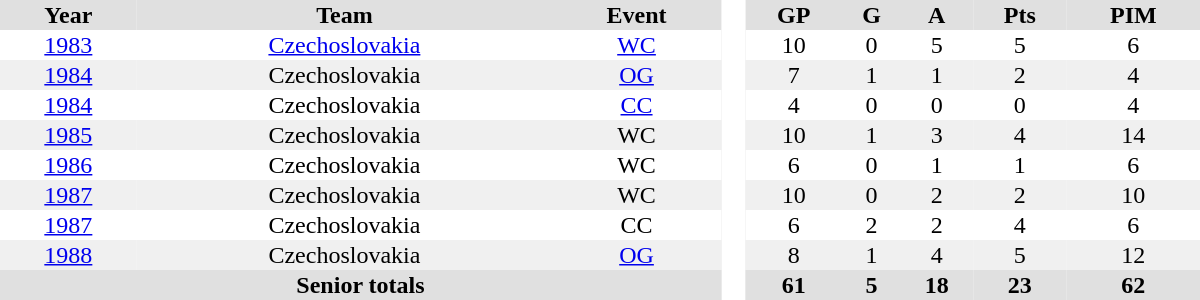<table border="0" cellpadding="1" cellspacing="0" style="text-align:center; width:50em">
<tr ALIGN="center" bgcolor="#e0e0e0">
<th>Year</th>
<th>Team</th>
<th>Event</th>
<th rowspan="99" bgcolor="#ffffff"> </th>
<th>GP</th>
<th>G</th>
<th>A</th>
<th>Pts</th>
<th>PIM</th>
</tr>
<tr>
<td><a href='#'>1983</a></td>
<td><a href='#'>Czechoslovakia</a></td>
<td><a href='#'>WC</a></td>
<td>10</td>
<td>0</td>
<td>5</td>
<td>5</td>
<td>6</td>
</tr>
<tr bgcolor="#f0f0f0">
<td><a href='#'>1984</a></td>
<td>Czechoslovakia</td>
<td><a href='#'>OG</a></td>
<td>7</td>
<td>1</td>
<td>1</td>
<td>2</td>
<td>4</td>
</tr>
<tr>
<td><a href='#'>1984</a></td>
<td>Czechoslovakia</td>
<td><a href='#'>CC</a></td>
<td>4</td>
<td>0</td>
<td>0</td>
<td>0</td>
<td>4</td>
</tr>
<tr bgcolor="#f0f0f0">
<td><a href='#'>1985</a></td>
<td>Czechoslovakia</td>
<td>WC</td>
<td>10</td>
<td>1</td>
<td>3</td>
<td>4</td>
<td>14</td>
</tr>
<tr>
<td><a href='#'>1986</a></td>
<td>Czechoslovakia</td>
<td>WC</td>
<td>6</td>
<td>0</td>
<td>1</td>
<td>1</td>
<td>6</td>
</tr>
<tr bgcolor="#f0f0f0">
<td><a href='#'>1987</a></td>
<td>Czechoslovakia</td>
<td>WC</td>
<td>10</td>
<td>0</td>
<td>2</td>
<td>2</td>
<td>10</td>
</tr>
<tr>
<td><a href='#'>1987</a></td>
<td>Czechoslovakia</td>
<td>CC</td>
<td>6</td>
<td>2</td>
<td>2</td>
<td>4</td>
<td>6</td>
</tr>
<tr bgcolor="#f0f0f0">
<td><a href='#'>1988</a></td>
<td>Czechoslovakia</td>
<td><a href='#'>OG</a></td>
<td>8</td>
<td>1</td>
<td>4</td>
<td>5</td>
<td>12</td>
</tr>
<tr bgcolor="#e0e0e0">
<th colspan=3>Senior totals</th>
<th>61</th>
<th>5</th>
<th>18</th>
<th>23</th>
<th>62</th>
</tr>
</table>
